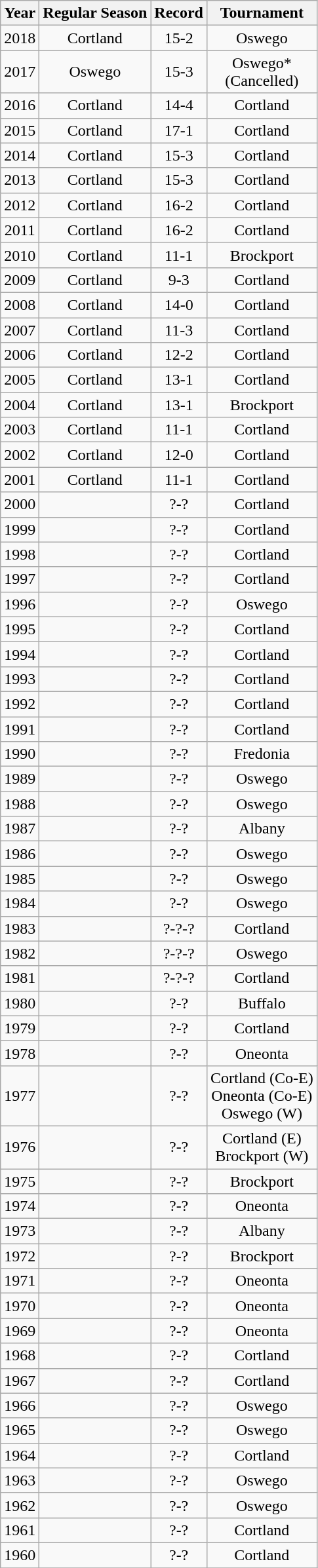<table class="wikitable" style="text-align:center" cellpadding=2 cellspacing=2>
<tr>
<th>Year</th>
<th>Regular Season</th>
<th>Record</th>
<th>Tournament</th>
</tr>
<tr>
<td>2018</td>
<td>Cortland</td>
<td>15-2</td>
<td>Oswego</td>
</tr>
<tr>
<td>2017</td>
<td>Oswego</td>
<td>15-3</td>
<td>Oswego*<br>(Cancelled)</td>
</tr>
<tr>
<td>2016</td>
<td>Cortland</td>
<td>14-4</td>
<td>Cortland</td>
</tr>
<tr>
<td>2015</td>
<td>Cortland</td>
<td>17-1</td>
<td>Cortland</td>
</tr>
<tr>
<td>2014</td>
<td>Cortland</td>
<td>15-3</td>
<td>Cortland</td>
</tr>
<tr>
<td>2013</td>
<td>Cortland</td>
<td>15-3</td>
<td>Cortland</td>
</tr>
<tr>
<td>2012</td>
<td>Cortland</td>
<td>16-2</td>
<td>Cortland</td>
</tr>
<tr>
<td>2011</td>
<td>Cortland</td>
<td>16-2</td>
<td>Cortland</td>
</tr>
<tr>
<td>2010</td>
<td>Cortland</td>
<td>11-1</td>
<td>Brockport</td>
</tr>
<tr>
<td>2009</td>
<td>Cortland</td>
<td>9-3</td>
<td>Cortland</td>
</tr>
<tr>
<td>2008</td>
<td>Cortland</td>
<td>14-0</td>
<td>Cortland</td>
</tr>
<tr>
<td>2007</td>
<td>Cortland</td>
<td>11-3</td>
<td>Cortland</td>
</tr>
<tr>
<td>2006</td>
<td>Cortland</td>
<td>12-2</td>
<td>Cortland</td>
</tr>
<tr>
<td>2005</td>
<td>Cortland</td>
<td>13-1</td>
<td>Cortland</td>
</tr>
<tr>
<td>2004</td>
<td>Cortland</td>
<td>13-1</td>
<td>Brockport</td>
</tr>
<tr>
<td>2003</td>
<td>Cortland</td>
<td>11-1</td>
<td>Cortland</td>
</tr>
<tr>
<td>2002</td>
<td>Cortland</td>
<td>12-0</td>
<td>Cortland</td>
</tr>
<tr>
<td>2001</td>
<td>Cortland</td>
<td>11-1</td>
<td>Cortland</td>
</tr>
<tr>
<td>2000</td>
<td></td>
<td>?-?</td>
<td>Cortland</td>
</tr>
<tr>
<td>1999</td>
<td></td>
<td>?-?</td>
<td>Cortland</td>
</tr>
<tr>
<td>1998</td>
<td></td>
<td>?-?</td>
<td>Cortland</td>
</tr>
<tr>
<td>1997</td>
<td></td>
<td>?-?</td>
<td>Cortland</td>
</tr>
<tr>
<td>1996</td>
<td></td>
<td>?-?</td>
<td>Oswego</td>
</tr>
<tr>
<td>1995</td>
<td></td>
<td>?-?</td>
<td>Cortland</td>
</tr>
<tr>
<td>1994</td>
<td></td>
<td>?-?</td>
<td>Cortland</td>
</tr>
<tr>
<td>1993</td>
<td></td>
<td>?-?</td>
<td>Cortland</td>
</tr>
<tr>
<td>1992</td>
<td></td>
<td>?-?</td>
<td>Cortland</td>
</tr>
<tr>
<td>1991</td>
<td></td>
<td>?-?</td>
<td>Cortland</td>
</tr>
<tr>
<td>1990</td>
<td></td>
<td>?-?</td>
<td>Fredonia</td>
</tr>
<tr>
<td>1989</td>
<td></td>
<td>?-?</td>
<td>Oswego</td>
</tr>
<tr>
<td>1988</td>
<td></td>
<td>?-?</td>
<td>Oswego</td>
</tr>
<tr>
<td>1987</td>
<td></td>
<td>?-?</td>
<td>Albany</td>
</tr>
<tr>
<td>1986</td>
<td></td>
<td>?-?</td>
<td>Oswego</td>
</tr>
<tr>
<td>1985</td>
<td></td>
<td>?-?</td>
<td>Oswego</td>
</tr>
<tr>
<td>1984</td>
<td></td>
<td>?-?</td>
<td>Oswego</td>
</tr>
<tr>
<td>1983</td>
<td></td>
<td>?-?-?</td>
<td>Cortland</td>
</tr>
<tr>
<td>1982</td>
<td></td>
<td>?-?-?</td>
<td>Oswego</td>
</tr>
<tr>
<td>1981</td>
<td></td>
<td>?-?-?</td>
<td>Cortland</td>
</tr>
<tr>
<td>1980</td>
<td></td>
<td>?-?</td>
<td>Buffalo</td>
</tr>
<tr>
<td>1979</td>
<td></td>
<td>?-?</td>
<td>Cortland</td>
</tr>
<tr>
<td>1978</td>
<td></td>
<td>?-?</td>
<td>Oneonta</td>
</tr>
<tr>
<td>1977</td>
<td></td>
<td>?-?</td>
<td>Cortland (Co-E)<br>Oneonta (Co-E)<br>Oswego (W)</td>
</tr>
<tr>
<td>1976</td>
<td></td>
<td>?-?</td>
<td>Cortland (E)<br>Brockport (W)</td>
</tr>
<tr>
<td>1975</td>
<td></td>
<td>?-?</td>
<td>Brockport</td>
</tr>
<tr>
<td>1974</td>
<td></td>
<td>?-?</td>
<td>Oneonta</td>
</tr>
<tr>
<td>1973</td>
<td></td>
<td>?-?</td>
<td>Albany</td>
</tr>
<tr>
<td>1972</td>
<td></td>
<td>?-?</td>
<td>Brockport</td>
</tr>
<tr>
<td>1971</td>
<td></td>
<td>?-?</td>
<td>Oneonta</td>
</tr>
<tr>
<td>1970</td>
<td></td>
<td>?-?</td>
<td>Oneonta</td>
</tr>
<tr>
<td>1969</td>
<td></td>
<td>?-?</td>
<td>Oneonta</td>
</tr>
<tr>
<td>1968</td>
<td></td>
<td>?-?</td>
<td>Cortland</td>
</tr>
<tr>
<td>1967</td>
<td></td>
<td>?-?</td>
<td>Cortland</td>
</tr>
<tr>
<td>1966</td>
<td></td>
<td>?-?</td>
<td>Oswego</td>
</tr>
<tr>
<td>1965</td>
<td></td>
<td>?-?</td>
<td>Oswego</td>
</tr>
<tr>
<td>1964</td>
<td></td>
<td>?-?</td>
<td>Cortland</td>
</tr>
<tr>
<td>1963</td>
<td></td>
<td>?-?</td>
<td>Oswego</td>
</tr>
<tr>
<td>1962</td>
<td></td>
<td>?-?</td>
<td>Oswego</td>
</tr>
<tr>
<td>1961</td>
<td></td>
<td>?-?</td>
<td>Cortland</td>
</tr>
<tr>
<td>1960</td>
<td></td>
<td>?-?</td>
<td>Cortland</td>
</tr>
<tr>
</tr>
</table>
